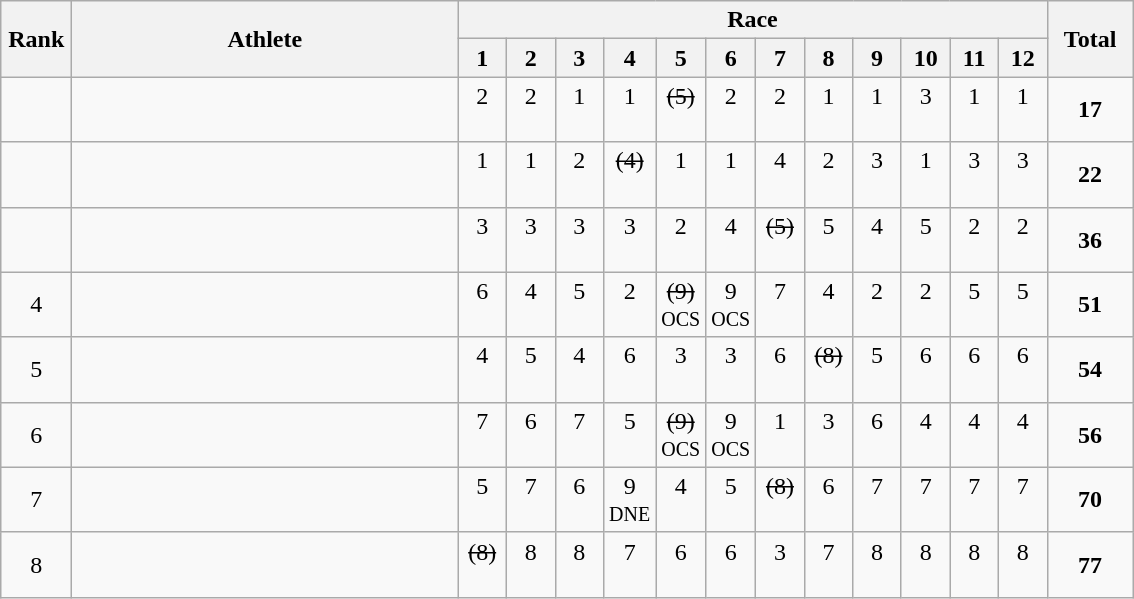<table | class="wikitable" style="text-align:center">
<tr>
<th rowspan="2" width=40>Rank</th>
<th rowspan="2" width=250>Athlete</th>
<th colspan="12">Race</th>
<th rowspan="2" width=50>Total</th>
</tr>
<tr>
<th width=25>1</th>
<th width=25>2</th>
<th width=25>3</th>
<th width=25>4</th>
<th width=25>5</th>
<th width=25>6</th>
<th width=25>7</th>
<th width=25>8</th>
<th width=25>9</th>
<th width=25>10</th>
<th width=25>11</th>
<th width=25>12</th>
</tr>
<tr>
<td></td>
<td align=left></td>
<td>2<br> </td>
<td>2<br> </td>
<td>1<br> </td>
<td>1<br> </td>
<td><s>(5)</s><br> </td>
<td>2<br> </td>
<td>2<br> </td>
<td>1<br> </td>
<td>1<br> </td>
<td>3<br> </td>
<td>1<br> </td>
<td>1<br> </td>
<td><strong>17</strong></td>
</tr>
<tr>
<td></td>
<td align=left></td>
<td>1<br> </td>
<td>1<br> </td>
<td>2<br> </td>
<td><s>(4)</s><br> </td>
<td>1<br> </td>
<td>1<br> </td>
<td>4<br> </td>
<td>2<br> </td>
<td>3<br> </td>
<td>1<br> </td>
<td>3<br> </td>
<td>3<br> </td>
<td><strong>22</strong></td>
</tr>
<tr>
<td></td>
<td align=left></td>
<td>3<br> </td>
<td>3<br> </td>
<td>3<br> </td>
<td>3<br> </td>
<td>2<br> </td>
<td>4<br> </td>
<td><s>(5)</s><br> </td>
<td>5<br> </td>
<td>4<br> </td>
<td>5<br> </td>
<td>2<br> </td>
<td>2<br> </td>
<td><strong>36</strong></td>
</tr>
<tr>
<td>4</td>
<td align=left></td>
<td>6<br> </td>
<td>4<br> </td>
<td>5<br> </td>
<td>2<br> </td>
<td><s>(9)</s><br><small>OCS</small></td>
<td>9<br><small>OCS</small></td>
<td>7<br> </td>
<td>4<br> </td>
<td>2<br> </td>
<td>2<br> </td>
<td>5<br> </td>
<td>5<br> </td>
<td><strong>51</strong></td>
</tr>
<tr>
<td>5</td>
<td align=left></td>
<td>4<br> </td>
<td>5<br> </td>
<td>4<br> </td>
<td>6<br> </td>
<td>3<br> </td>
<td>3<br> </td>
<td>6<br> </td>
<td><s>(8)</s><br> </td>
<td>5<br> </td>
<td>6<br> </td>
<td>6<br> </td>
<td>6<br> </td>
<td><strong>54</strong></td>
</tr>
<tr>
<td>6</td>
<td align=left></td>
<td>7<br> </td>
<td>6<br> </td>
<td>7<br> </td>
<td>5<br> </td>
<td><s>(9)</s><br><small>OCS</small></td>
<td>9<br><small>OCS</small></td>
<td>1<br> </td>
<td>3<br> </td>
<td>6<br> </td>
<td>4<br> </td>
<td>4<br> </td>
<td>4<br> </td>
<td><strong>56</strong></td>
</tr>
<tr>
<td>7</td>
<td align=left></td>
<td>5<br> </td>
<td>7<br> </td>
<td>6<br> </td>
<td>9<br><small>DNE</small></td>
<td>4<br> </td>
<td>5<br> </td>
<td><s>(8)</s><br> </td>
<td>6<br> </td>
<td>7<br> </td>
<td>7<br> </td>
<td>7<br> </td>
<td>7<br> </td>
<td><strong>70</strong></td>
</tr>
<tr>
<td>8</td>
<td align=left></td>
<td><s>(8)</s><br> </td>
<td>8<br> </td>
<td>8<br> </td>
<td>7<br> </td>
<td>6<br> </td>
<td>6<br> </td>
<td>3<br> </td>
<td>7<br> </td>
<td>8<br> </td>
<td>8<br> </td>
<td>8<br> </td>
<td>8<br> </td>
<td><strong>77</strong></td>
</tr>
</table>
